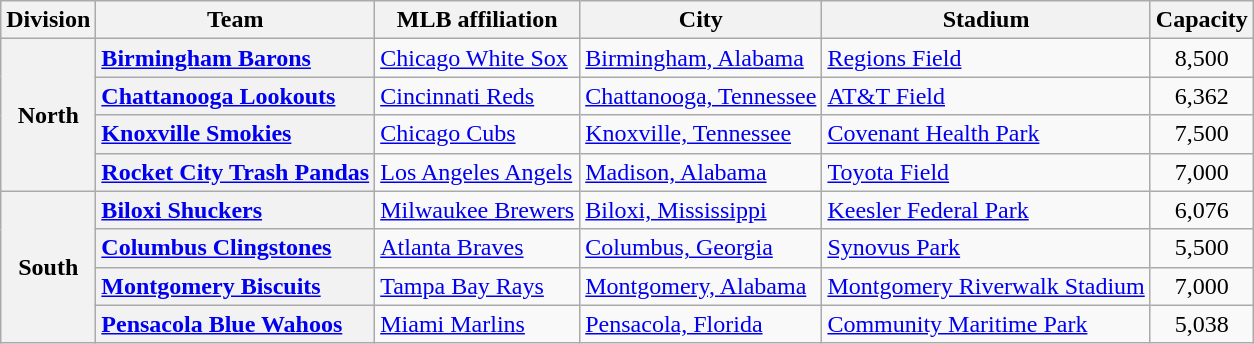<table class="wikitable sortable">
<tr>
<th scope="col">Division</th>
<th scope="col">Team</th>
<th scope="col">MLB affiliation</th>
<th scope="col">City</th>
<th scope="col">Stadium</th>
<th scope="col" data-sort-type="number">Capacity</th>
</tr>
<tr>
<th scope="rowgroup" rowspan="4">North</th>
<th scope="row" style="text-align:left"><a href='#'>Birmingham Barons</a></th>
<td><a href='#'>Chicago White Sox</a></td>
<td><a href='#'>Birmingham, Alabama</a></td>
<td><a href='#'>Regions Field</a></td>
<td align=center>8,500</td>
</tr>
<tr>
<th scope="row" style="text-align:left"><a href='#'>Chattanooga Lookouts</a></th>
<td><a href='#'>Cincinnati Reds</a></td>
<td><a href='#'>Chattanooga, Tennessee</a></td>
<td><a href='#'>AT&T Field</a></td>
<td align=center>6,362</td>
</tr>
<tr>
<th scope="row" style="text-align:left"><a href='#'>Knoxville Smokies</a></th>
<td><a href='#'>Chicago Cubs</a></td>
<td><a href='#'>Knoxville, Tennessee</a></td>
<td><a href='#'>Covenant Health Park</a></td>
<td align=center>7,500</td>
</tr>
<tr>
<th scope="row" style="text-align:left"><a href='#'>Rocket City Trash Pandas</a></th>
<td><a href='#'>Los Angeles Angels</a></td>
<td><a href='#'>Madison, Alabama</a></td>
<td><a href='#'>Toyota Field</a></td>
<td align=center>7,000</td>
</tr>
<tr>
<th scope="rowgroup" rowspan="4">South</th>
<th scope="row" style="text-align:left"><a href='#'>Biloxi Shuckers</a></th>
<td><a href='#'>Milwaukee Brewers</a></td>
<td><a href='#'>Biloxi, Mississippi</a></td>
<td><a href='#'>Keesler Federal Park</a></td>
<td align=center>6,076</td>
</tr>
<tr>
<th scope="row" style="text-align:left"><a href='#'>Columbus Clingstones</a></th>
<td><a href='#'>Atlanta Braves</a></td>
<td><a href='#'>Columbus, Georgia</a></td>
<td><a href='#'>Synovus Park</a></td>
<td align=center>5,500</td>
</tr>
<tr>
<th scope="row" style="text-align:left"><a href='#'>Montgomery Biscuits</a></th>
<td><a href='#'>Tampa Bay Rays</a></td>
<td><a href='#'>Montgomery, Alabama</a></td>
<td><a href='#'>Montgomery Riverwalk Stadium</a></td>
<td align=center>7,000</td>
</tr>
<tr>
<th scope="row" style="text-align:left"><a href='#'>Pensacola Blue Wahoos</a></th>
<td><a href='#'>Miami Marlins</a></td>
<td><a href='#'>Pensacola, Florida</a></td>
<td><a href='#'>Community Maritime Park</a></td>
<td align=center>5,038</td>
</tr>
</table>
